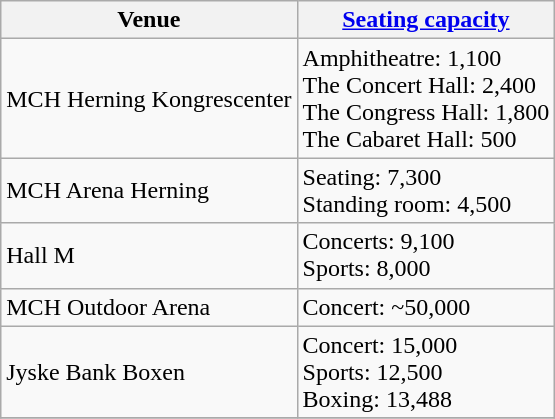<table class="wikitable">
<tr>
<th>Venue</th>
<th><a href='#'>Seating capacity</a></th>
</tr>
<tr>
<td>MCH Herning Kongrescenter</td>
<td>Amphitheatre: 1,100<br>The Concert Hall: 2,400<br>The Congress Hall: 1,800<br>The Cabaret Hall: 500</td>
</tr>
<tr>
<td>MCH Arena Herning</td>
<td>Seating: 7,300<br>Standing room: 4,500</td>
</tr>
<tr>
<td>Hall M</td>
<td>Concerts: 9,100<br>Sports: 8,000</td>
</tr>
<tr>
<td>MCH Outdoor Arena</td>
<td>Concert: ~50,000</td>
</tr>
<tr>
<td>Jyske Bank Boxen</td>
<td>Concert: 15,000<br>Sports: 12,500<br>Boxing: 13,488</td>
</tr>
<tr>
</tr>
</table>
